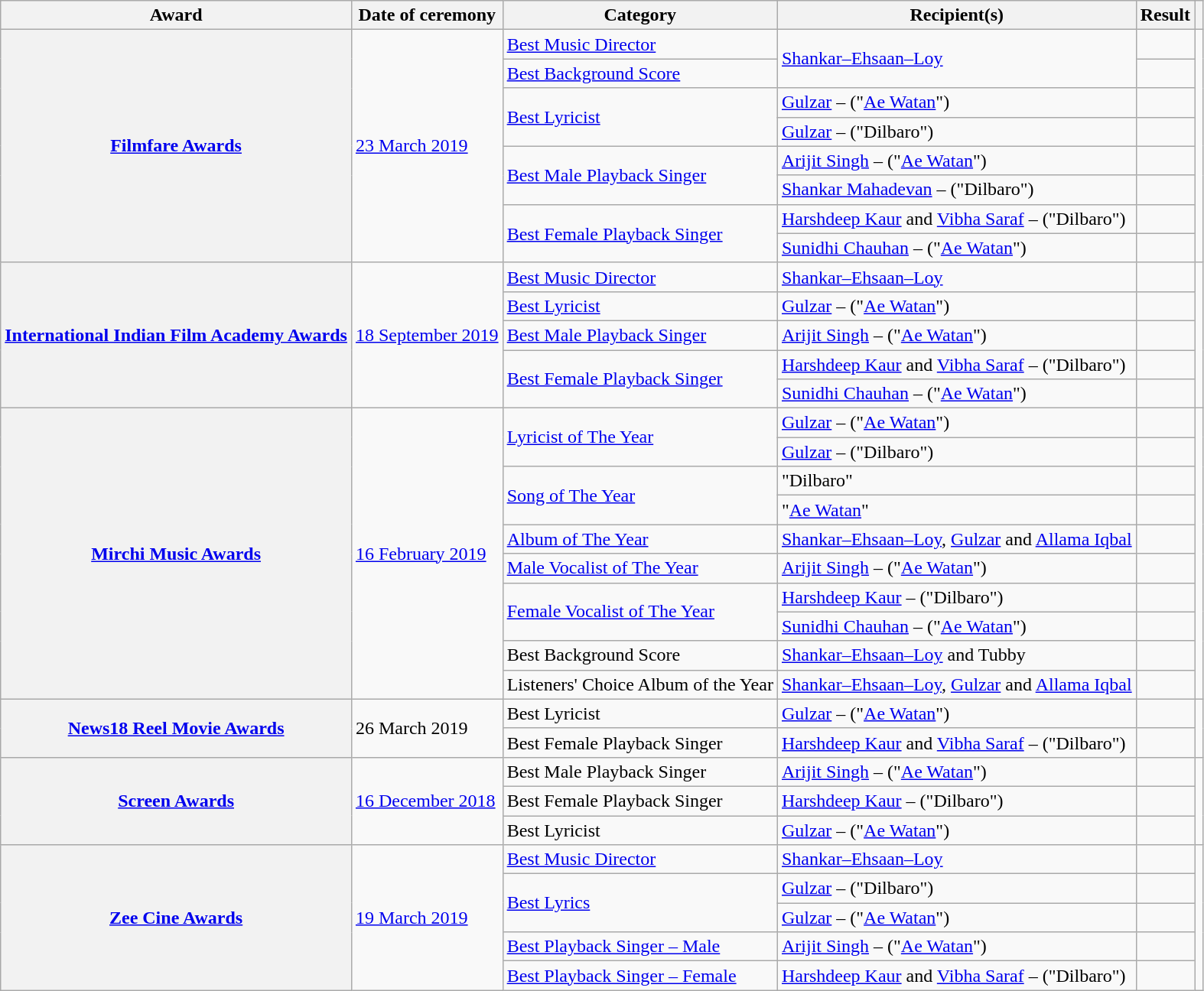<table class="wikitable plainrowheaders sortable">
<tr>
<th scope="col">Award</th>
<th scope="col">Date of ceremony</th>
<th scope="col">Category</th>
<th scope="col">Recipient(s)</th>
<th scope="col">Result</th>
<th scope="col" class="unsortable"></th>
</tr>
<tr>
<th scope="row" rowspan="8"><a href='#'>Filmfare Awards</a></th>
<td rowspan="8"><a href='#'>23 March 2019</a></td>
<td><a href='#'>Best Music Director</a></td>
<td rowspan="2"><a href='#'>Shankar–Ehsaan–Loy</a></td>
<td></td>
<td style="text-align:center;" rowspan="8"><br></td>
</tr>
<tr>
<td><a href='#'>Best Background Score</a></td>
<td></td>
</tr>
<tr>
<td rowspan="2"><a href='#'>Best Lyricist</a></td>
<td><a href='#'>Gulzar</a> – ("<a href='#'>Ae Watan</a>")</td>
<td></td>
</tr>
<tr>
<td><a href='#'>Gulzar</a> – ("Dilbaro")</td>
<td></td>
</tr>
<tr>
<td rowspan="2"><a href='#'>Best Male Playback Singer</a></td>
<td><a href='#'>Arijit Singh</a> – ("<a href='#'>Ae Watan</a>")</td>
<td></td>
</tr>
<tr>
<td><a href='#'>Shankar Mahadevan</a> – ("Dilbaro")</td>
<td></td>
</tr>
<tr>
<td rowspan="2"><a href='#'>Best Female Playback Singer</a></td>
<td><a href='#'>Harshdeep Kaur</a> and <a href='#'>Vibha Saraf</a> – ("Dilbaro")</td>
<td></td>
</tr>
<tr>
<td><a href='#'>Sunidhi Chauhan</a> – ("<a href='#'>Ae Watan</a>")</td>
<td></td>
</tr>
<tr>
<th scope="row" rowspan="5"><a href='#'>International Indian Film Academy Awards</a></th>
<td rowspan="5"><a href='#'>18 September 2019</a></td>
<td><a href='#'>Best Music Director</a></td>
<td><a href='#'>Shankar–Ehsaan–Loy</a></td>
<td></td>
<td style="text-align:center;" rowspan="5"><br></td>
</tr>
<tr>
<td><a href='#'>Best Lyricist</a></td>
<td><a href='#'>Gulzar</a> – ("<a href='#'>Ae Watan</a>")</td>
<td></td>
</tr>
<tr>
<td><a href='#'>Best Male Playback Singer</a></td>
<td><a href='#'>Arijit Singh</a> – ("<a href='#'>Ae Watan</a>")</td>
<td></td>
</tr>
<tr>
<td rowspan="2"><a href='#'>Best Female Playback Singer</a></td>
<td><a href='#'>Harshdeep Kaur</a> and <a href='#'>Vibha Saraf</a> – ("Dilbaro")</td>
<td></td>
</tr>
<tr>
<td><a href='#'>Sunidhi Chauhan</a> – ("<a href='#'>Ae Watan</a>")</td>
<td></td>
</tr>
<tr>
<th scope="row" rowspan="10"><a href='#'>Mirchi Music Awards</a></th>
<td rowspan="10"><a href='#'>16 February 2019</a></td>
<td rowspan="2"><a href='#'>Lyricist of The Year</a></td>
<td><a href='#'>Gulzar</a> – ("<a href='#'>Ae Watan</a>")</td>
<td></td>
<td style="text-align:center;" rowspan="10"><br></td>
</tr>
<tr>
<td><a href='#'>Gulzar</a> – ("Dilbaro")</td>
<td></td>
</tr>
<tr>
<td rowspan="2"><a href='#'>Song of The Year</a></td>
<td>"Dilbaro"</td>
<td></td>
</tr>
<tr>
<td>"<a href='#'>Ae Watan</a>"</td>
<td></td>
</tr>
<tr>
<td><a href='#'>Album of The Year</a></td>
<td><a href='#'>Shankar–Ehsaan–Loy</a>, <a href='#'>Gulzar</a> and <a href='#'>Allama Iqbal</a></td>
<td></td>
</tr>
<tr>
<td><a href='#'>Male Vocalist of The Year</a></td>
<td><a href='#'>Arijit Singh</a> – ("<a href='#'>Ae Watan</a>")</td>
<td></td>
</tr>
<tr>
<td rowspan="2"><a href='#'>Female Vocalist of The Year</a></td>
<td><a href='#'>Harshdeep Kaur</a> – ("Dilbaro")</td>
<td></td>
</tr>
<tr>
<td><a href='#'>Sunidhi Chauhan</a> – ("<a href='#'>Ae Watan</a>")</td>
<td></td>
</tr>
<tr>
<td>Best Background Score</td>
<td><a href='#'>Shankar–Ehsaan–Loy</a> and Tubby</td>
<td></td>
</tr>
<tr>
<td>Listeners' Choice Album of the Year</td>
<td><a href='#'>Shankar–Ehsaan–Loy</a>, <a href='#'>Gulzar</a> and <a href='#'>Allama Iqbal</a></td>
<td></td>
</tr>
<tr>
<th scope="row" rowspan="2"><a href='#'>News18 Reel Movie Awards</a></th>
<td rowspan="2">26 March 2019</td>
<td>Best Lyricist</td>
<td><a href='#'>Gulzar</a> – ("<a href='#'>Ae Watan</a>")</td>
<td></td>
<td style="text-align:center;" rowspan="2"></td>
</tr>
<tr>
<td>Best Female Playback Singer</td>
<td><a href='#'>Harshdeep Kaur</a> and <a href='#'>Vibha Saraf</a> – ("Dilbaro")</td>
<td></td>
</tr>
<tr>
<th scope="row" rowspan="3"><a href='#'>Screen Awards</a></th>
<td rowspan="3"><a href='#'>16 December 2018</a></td>
<td>Best Male Playback Singer</td>
<td><a href='#'>Arijit Singh</a> – ("<a href='#'>Ae Watan</a>")</td>
<td></td>
<td style="text-align:center;" rowspan="3"><br><br></td>
</tr>
<tr>
<td>Best Female Playback Singer</td>
<td><a href='#'>Harshdeep Kaur</a> – ("Dilbaro")</td>
<td></td>
</tr>
<tr>
<td>Best Lyricist</td>
<td><a href='#'>Gulzar</a> – ("<a href='#'>Ae Watan</a>")</td>
<td></td>
</tr>
<tr>
<th scope="row" rowspan="5"><a href='#'>Zee Cine Awards</a></th>
<td rowspan="5"><a href='#'>19 March 2019</a></td>
<td><a href='#'>Best Music Director</a></td>
<td><a href='#'>Shankar–Ehsaan–Loy</a></td>
<td></td>
<td style="text-align:center;" rowspan="5"><br></td>
</tr>
<tr>
<td rowspan="2"><a href='#'>Best Lyrics</a></td>
<td><a href='#'>Gulzar</a> – ("Dilbaro")</td>
<td></td>
</tr>
<tr>
<td><a href='#'>Gulzar</a> – ("<a href='#'>Ae Watan</a>")</td>
<td></td>
</tr>
<tr>
<td><a href='#'>Best Playback Singer – Male</a></td>
<td><a href='#'>Arijit Singh</a> – ("<a href='#'>Ae Watan</a>")</td>
<td></td>
</tr>
<tr>
<td><a href='#'>Best Playback Singer – Female</a></td>
<td><a href='#'>Harshdeep Kaur</a> and <a href='#'>Vibha Saraf</a> – ("Dilbaro")</td>
<td></td>
</tr>
</table>
